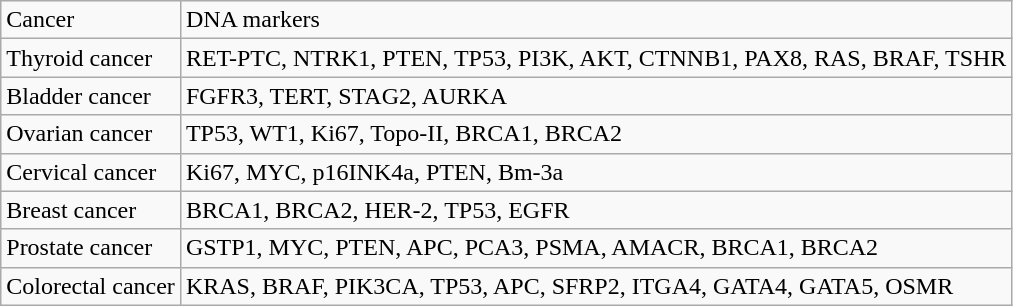<table class="wikitable">
<tr>
<td>Cancer</td>
<td>DNA markers</td>
</tr>
<tr>
<td>Thyroid cancer</td>
<td>RET-PTC, NTRK1, PTEN, TP53, PI3K, AKT, CTNNB1, PAX8, RAS, BRAF, TSHR</td>
</tr>
<tr>
<td>Bladder cancer</td>
<td>FGFR3, TERT, STAG2, AURKA</td>
</tr>
<tr>
<td>Ovarian cancer</td>
<td>TP53, WT1, Ki67, Topo-II, BRCA1, BRCA2</td>
</tr>
<tr>
<td>Cervical cancer</td>
<td>Ki67, MYC, p16INK4a, PTEN, Bm-3a</td>
</tr>
<tr>
<td>Breast cancer</td>
<td>BRCA1, BRCA2, HER-2, TP53, EGFR</td>
</tr>
<tr>
<td>Prostate cancer</td>
<td>GSTP1, MYC, PTEN, APC, PCA3, PSMA, AMACR, BRCA1, BRCA2</td>
</tr>
<tr>
<td>Colorectal cancer</td>
<td>KRAS, BRAF, PIK3CA, TP53, APC, SFRP2, ITGA4, GATA4, GATA5, OSMR</td>
</tr>
</table>
